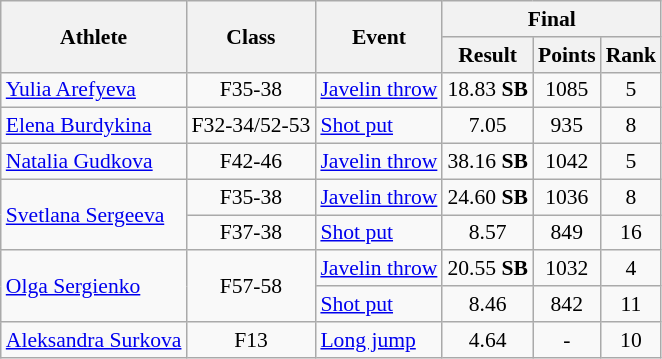<table class=wikitable style="font-size:90%">
<tr>
<th rowspan="2">Athlete</th>
<th rowspan="2">Class</th>
<th rowspan="2">Event</th>
<th colspan="3">Final</th>
</tr>
<tr>
<th>Result</th>
<th>Points</th>
<th>Rank</th>
</tr>
<tr>
<td><a href='#'>Yulia Arefyeva</a></td>
<td style="text-align:center;">F35-38</td>
<td><a href='#'>Javelin throw</a></td>
<td style="text-align:center;">18.83 <strong>SB</strong></td>
<td style="text-align:center;">1085</td>
<td style="text-align:center;">5</td>
</tr>
<tr>
<td><a href='#'>Elena Burdykina</a></td>
<td style="text-align:center;">F32-34/52-53</td>
<td><a href='#'>Shot put</a></td>
<td style="text-align:center;">7.05</td>
<td style="text-align:center;">935</td>
<td style="text-align:center;">8</td>
</tr>
<tr>
<td><a href='#'>Natalia Gudkova</a></td>
<td style="text-align:center;">F42-46</td>
<td><a href='#'>Javelin throw</a></td>
<td style="text-align:center;">38.16 <strong>SB</strong></td>
<td style="text-align:center;">1042</td>
<td style="text-align:center;">5</td>
</tr>
<tr>
<td rowspan="2"><a href='#'>Svetlana Sergeeva</a></td>
<td style="text-align:center;">F35-38</td>
<td><a href='#'>Javelin throw</a></td>
<td style="text-align:center;">24.60 <strong>SB</strong></td>
<td style="text-align:center;">1036</td>
<td style="text-align:center;">8</td>
</tr>
<tr>
<td style="text-align:center;">F37-38</td>
<td><a href='#'>Shot put</a></td>
<td style="text-align:center;">8.57</td>
<td style="text-align:center;">849</td>
<td style="text-align:center;">16</td>
</tr>
<tr>
<td rowspan="2"><a href='#'>Olga Sergienko</a></td>
<td rowspan="2" style="text-align:center;">F57-58</td>
<td><a href='#'>Javelin throw</a></td>
<td style="text-align:center;">20.55 <strong>SB</strong></td>
<td style="text-align:center;">1032</td>
<td style="text-align:center;">4</td>
</tr>
<tr>
<td><a href='#'>Shot put</a></td>
<td style="text-align:center;">8.46</td>
<td style="text-align:center;">842</td>
<td style="text-align:center;">11</td>
</tr>
<tr>
<td><a href='#'>Aleksandra Surkova</a></td>
<td style="text-align:center;">F13</td>
<td><a href='#'>Long jump</a></td>
<td style="text-align:center;">4.64</td>
<td style="text-align:center;">-</td>
<td style="text-align:center;">10</td>
</tr>
</table>
